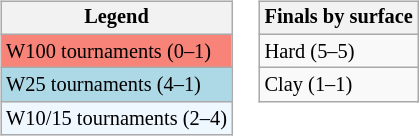<table>
<tr valign=top>
<td><br><table class=wikitable style="font-size:85%">
<tr>
<th>Legend</th>
</tr>
<tr style="background:#f88379;">
<td>W100 tournaments (0–1)</td>
</tr>
<tr style="background:lightblue;">
<td>W25 tournaments (4–1)</td>
</tr>
<tr style="background:#f0f8ff;">
<td>W10/15 tournaments (2–4)</td>
</tr>
</table>
</td>
<td><br><table class=wikitable style="font-size:85%">
<tr>
<th>Finals by surface</th>
</tr>
<tr>
<td>Hard (5–5)</td>
</tr>
<tr>
<td>Clay (1–1)</td>
</tr>
</table>
</td>
</tr>
</table>
